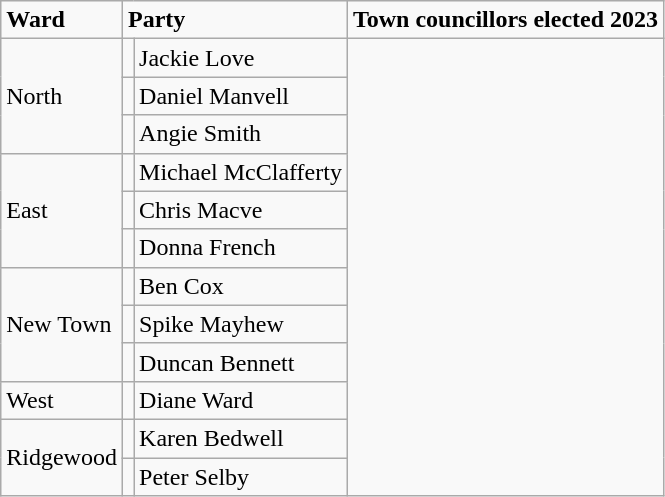<table class="wikitable">
<tr>
<td><strong>Ward</strong></td>
<td colspan=2><strong>Party</strong></td>
<td><strong>Town councillors elected 2023</strong></td>
</tr>
<tr>
<td rowspan="3">North</td>
<td></td>
<td>Jackie Love</td>
</tr>
<tr>
<td></td>
<td>Daniel Manvell</td>
</tr>
<tr>
<td></td>
<td>Angie Smith</td>
</tr>
<tr>
<td rowspan="3">East</td>
<td></td>
<td>Michael McClafferty</td>
</tr>
<tr>
<td></td>
<td>Chris Macve</td>
</tr>
<tr>
<td></td>
<td>Donna French</td>
</tr>
<tr>
<td rowspan="3">New Town</td>
<td></td>
<td>Ben Cox</td>
</tr>
<tr>
<td></td>
<td>Spike Mayhew</td>
</tr>
<tr>
<td></td>
<td>Duncan Bennett</td>
</tr>
<tr>
<td rowspan="1">West</td>
<td></td>
<td>Diane Ward</td>
</tr>
<tr>
<td rowspan="2">Ridgewood</td>
<td></td>
<td>Karen Bedwell</td>
</tr>
<tr>
<td></td>
<td>Peter Selby</td>
</tr>
</table>
